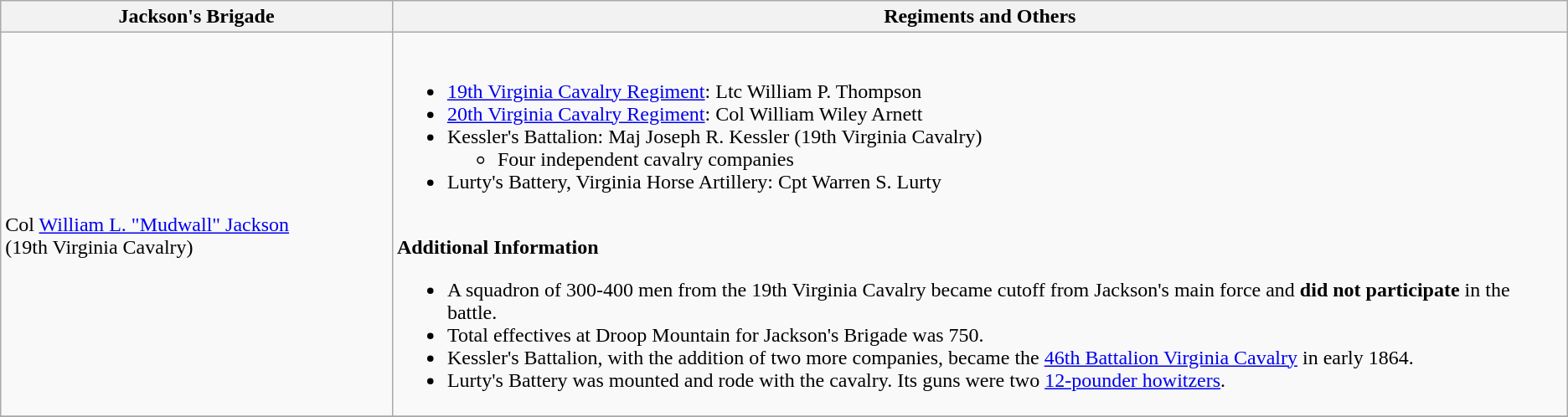<table class="wikitable">
<tr>
<th width=25%>Jackson's Brigade</th>
<th>Regiments and Others</th>
</tr>
<tr>
<td><br>Col <a href='#'>William L. "Mudwall" Jackson</a><br>(19th Virginia Cavalry)</td>
<td><br><ul><li><a href='#'>19th Virginia Cavalry Regiment</a>: Ltc William P. Thompson</li><li><a href='#'>20th Virginia Cavalry Regiment</a>: Col William Wiley Arnett</li><li>Kessler's Battalion: Maj Joseph R. Kessler (19th Virginia Cavalry)<ul><li>Four independent cavalry companies</li></ul></li><li>Lurty's Battery, Virginia Horse Artillery: Cpt Warren S. Lurty</li></ul><br>
<strong>Additional Information</strong><ul><li>A squadron of 300-400 men from the 19th Virginia Cavalry became cutoff from Jackson's main force and <strong>did not participate</strong> in the battle.</li><li>Total effectives at Droop Mountain for Jackson's Brigade was 750.</li><li>Kessler's Battalion, with the addition of two more companies, became the <a href='#'>46th Battalion Virginia Cavalry</a> in early 1864.</li><li>Lurty's Battery was mounted and rode with the cavalry. Its guns were two <a href='#'>12-pounder howitzers</a>.</li></ul></td>
</tr>
<tr>
</tr>
</table>
